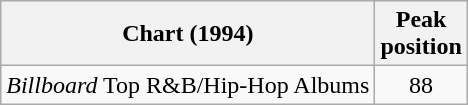<table class="wikitable">
<tr>
<th>Chart (1994)</th>
<th>Peak<br>position</th>
</tr>
<tr>
<td><em>Billboard</em> Top R&B/Hip-Hop Albums</td>
<td align="center">88</td>
</tr>
</table>
